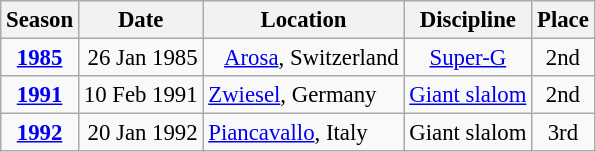<table class="wikitable" style="font-size:95%; text-align:center">
<tr>
<th>Season</th>
<th>Date</th>
<th>Location</th>
<th>Discipline</th>
<th>Place</th>
</tr>
<tr>
<td><strong><a href='#'>1985</a></strong></td>
<td align="right">26 Jan 1985</td>
<td align="left">   <a href='#'>Arosa</a>, Switzerland</td>
<td><a href='#'>Super-G</a></td>
<td>2nd</td>
</tr>
<tr>
<td><strong><a href='#'>1991</a></strong></td>
<td align="right">10 Feb 1991</td>
<td align="left"> <a href='#'>Zwiesel</a>, Germany</td>
<td><a href='#'>Giant slalom</a></td>
<td>2nd</td>
</tr>
<tr>
<td><strong><a href='#'>1992</a></strong></td>
<td align="right">20 Jan 1992</td>
<td align="left"> <a href='#'>Piancavallo</a>, Italy</td>
<td>Giant slalom</td>
<td>3rd</td>
</tr>
</table>
